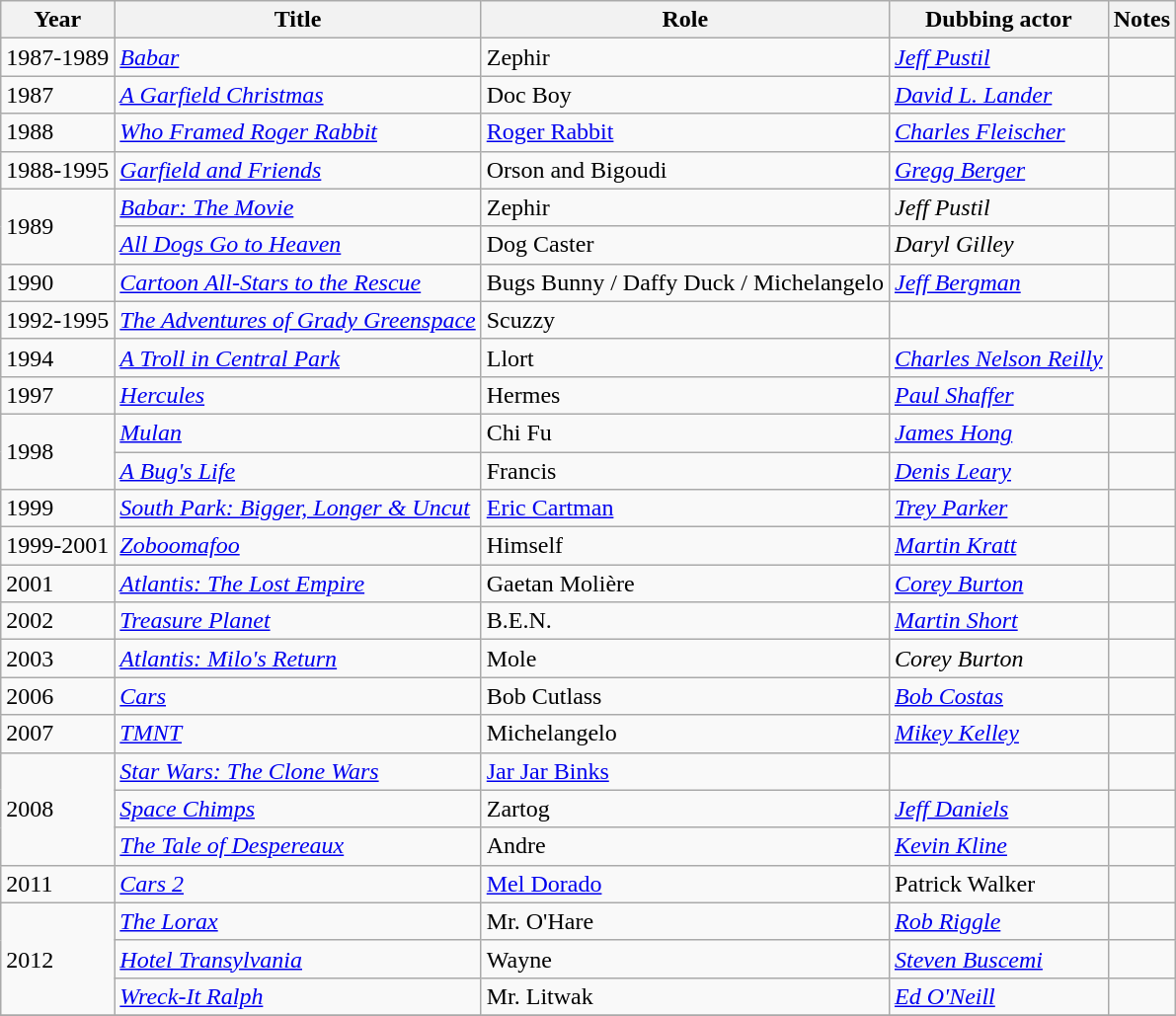<table class="wikitable sortable">
<tr>
<th>Year</th>
<th>Title</th>
<th>Role</th>
<th>Dubbing actor</th>
<th class="unsortable">Notes</th>
</tr>
<tr>
<td>1987-1989</td>
<td><em><a href='#'>Babar</a></em></td>
<td>Zephir</td>
<td><em><a href='#'>Jeff Pustil</a></em></td>
<td></td>
</tr>
<tr>
<td>1987</td>
<td data-sort-value="Garfield Christmas, A"><em><a href='#'>A Garfield Christmas</a></em></td>
<td>Doc Boy</td>
<td><em><a href='#'>David L. Lander</a></em></td>
<td></td>
</tr>
<tr>
<td>1988</td>
<td><em><a href='#'>Who Framed Roger Rabbit</a></em></td>
<td><a href='#'>Roger Rabbit</a></td>
<td><em><a href='#'>Charles Fleischer</a></em></td>
<td></td>
</tr>
<tr>
<td>1988-1995</td>
<td><em><a href='#'>Garfield and Friends</a></em></td>
<td>Orson and Bigoudi</td>
<td><em><a href='#'>Gregg Berger</a></em></td>
<td></td>
</tr>
<tr>
<td rowspan=2>1989</td>
<td><em><a href='#'>Babar: The Movie</a></em></td>
<td>Zephir</td>
<td><em>Jeff Pustil</em></td>
<td></td>
</tr>
<tr>
<td><em><a href='#'>All Dogs Go to Heaven</a></em></td>
<td>Dog Caster</td>
<td><em>Daryl Gilley</em></td>
<td></td>
</tr>
<tr>
<td>1990</td>
<td><em><a href='#'>Cartoon All-Stars to the Rescue</a></em></td>
<td>Bugs Bunny / Daffy Duck / Michelangelo</td>
<td><em><a href='#'>Jeff Bergman</a></em></td>
<td></td>
</tr>
<tr>
<td>1992-1995</td>
<td data-sort-value="Adventures of Grady Greenspace, The"><em><a href='#'>The Adventures of Grady Greenspace</a></em></td>
<td>Scuzzy</td>
<td></td>
<td></td>
</tr>
<tr>
<td>1994</td>
<td data-sort-value="Troll in Central Park, A"><em><a href='#'>A Troll in Central Park</a></em></td>
<td>Llort</td>
<td><em><a href='#'>Charles Nelson Reilly</a></em></td>
<td></td>
</tr>
<tr>
<td>1997</td>
<td><em><a href='#'>Hercules</a></em></td>
<td>Hermes</td>
<td><em><a href='#'>Paul Shaffer</a></em></td>
<td></td>
</tr>
<tr>
<td rowspan=2>1998</td>
<td><em><a href='#'>Mulan</a></em></td>
<td>Chi Fu</td>
<td><em><a href='#'>James Hong</a></em></td>
<td></td>
</tr>
<tr>
<td data-sort-value="Bug's Life, A"><em><a href='#'>A Bug's Life</a></em></td>
<td>Francis</td>
<td><em><a href='#'>Denis Leary</a></em></td>
<td></td>
</tr>
<tr>
<td>1999</td>
<td><em><a href='#'>South Park: Bigger, Longer & Uncut</a></em></td>
<td><a href='#'>Eric Cartman</a></td>
<td><em><a href='#'>Trey Parker</a></em></td>
<td></td>
</tr>
<tr>
<td>1999-2001</td>
<td><em><a href='#'>Zoboomafoo</a></em></td>
<td>Himself</td>
<td><em><a href='#'>Martin Kratt</a></em></td>
<td></td>
</tr>
<tr>
<td>2001</td>
<td><em><a href='#'>Atlantis: The Lost Empire</a></em></td>
<td>Gaetan Molière</td>
<td><em><a href='#'>Corey Burton</a></em></td>
<td></td>
</tr>
<tr>
<td>2002</td>
<td><em><a href='#'>Treasure Planet</a></em></td>
<td>B.E.N.</td>
<td><em><a href='#'>Martin Short</a></em></td>
<td></td>
</tr>
<tr>
<td>2003</td>
<td><em><a href='#'>Atlantis: Milo's Return</a></em></td>
<td>Mole</td>
<td><em>Corey Burton</em></td>
<td></td>
</tr>
<tr>
<td>2006</td>
<td><em><a href='#'>Cars</a></em></td>
<td>Bob Cutlass</td>
<td><em><a href='#'>Bob Costas</a></em></td>
<td></td>
</tr>
<tr>
<td>2007</td>
<td><em><a href='#'>TMNT</a></em></td>
<td>Michelangelo</td>
<td><em><a href='#'>Mikey Kelley</a></em></td>
<td></td>
</tr>
<tr>
<td rowspan=3>2008</td>
<td><em><a href='#'>Star Wars: The Clone Wars</a></em></td>
<td><a href='#'>Jar Jar Binks</a></td>
<td></td>
<td></td>
</tr>
<tr>
<td><em><a href='#'>Space Chimps</a></em></td>
<td>Zartog</td>
<td><em><a href='#'>Jeff Daniels</a></em></td>
<td></td>
</tr>
<tr>
<td data-sort-value="Tale of Despereaux, The"><em><a href='#'>The Tale of Despereaux</a></em></td>
<td>Andre</td>
<td><em><a href='#'>Kevin Kline</a></em></td>
<td></td>
</tr>
<tr>
<td>2011</td>
<td><em><a href='#'>Cars 2</a></em></td>
<td><a href='#'>Mel Dorado</a></td>
<td>Patrick Walker</td>
<td></td>
</tr>
<tr>
<td rowspan=3>2012</td>
<td data-sort-value="Lorax, The"><em><a href='#'>The Lorax</a></em></td>
<td>Mr. O'Hare</td>
<td><em><a href='#'>Rob Riggle</a></em></td>
<td></td>
</tr>
<tr>
<td><em><a href='#'>Hotel Transylvania</a></em></td>
<td>Wayne</td>
<td><em><a href='#'>Steven Buscemi</a></em></td>
<td></td>
</tr>
<tr>
<td><em><a href='#'>Wreck-It Ralph</a></em></td>
<td>Mr. Litwak</td>
<td><em><a href='#'>Ed O'Neill</a></em></td>
<td></td>
</tr>
<tr>
</tr>
</table>
